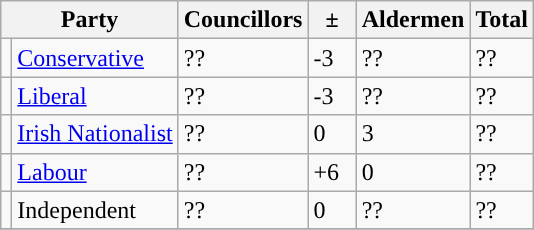<table class="wikitable">
<tr>
<th colspan="2">Party</th>
<th>Councillors</th>
<th>  ±  </th>
<th>Aldermen</th>
<th>Total</th>
</tr>
<tr>
<td style="background-color: "></td>
<td><a href='#'>Conservative</a></td>
<td>??</td>
<td>-3</td>
<td>??</td>
<td>??</td>
</tr>
<tr>
<td style="background-color: "></td>
<td><a href='#'>Liberal</a></td>
<td>??</td>
<td>-3</td>
<td>??</td>
<td>??</td>
</tr>
<tr>
<td style="background-color: "></td>
<td><a href='#'>Irish Nationalist</a></td>
<td>??</td>
<td>0</td>
<td>3</td>
<td>??</td>
</tr>
<tr>
<td style="background-color: "></td>
<td><a href='#'>Labour</a></td>
<td>??</td>
<td>+6</td>
<td>0</td>
<td>??</td>
</tr>
<tr>
<td style="background-color: "></td>
<td>Independent</td>
<td>??</td>
<td>0</td>
<td>??</td>
<td>??</td>
</tr>
<tr>
</tr>
</table>
